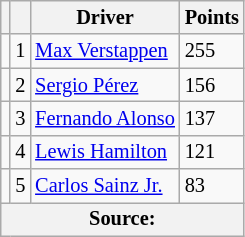<table class="wikitable" style="font-size: 85%;">
<tr>
<th scope="col"></th>
<th scope="col"></th>
<th scope="col">Driver</th>
<th scope="col">Points</th>
</tr>
<tr>
<td align="left"></td>
<td align="center">1</td>
<td> <a href='#'>Max Verstappen</a></td>
<td align="left">255</td>
</tr>
<tr>
<td align="left"></td>
<td align="center">2</td>
<td> <a href='#'>Sergio Pérez</a></td>
<td align="left">156</td>
</tr>
<tr>
<td align="left"></td>
<td align="center">3</td>
<td> <a href='#'>Fernando Alonso</a></td>
<td align="left">137</td>
</tr>
<tr>
<td align="left"></td>
<td align="center">4</td>
<td> <a href='#'>Lewis Hamilton</a></td>
<td align="left">121</td>
</tr>
<tr>
<td align="left"></td>
<td align="center">5</td>
<td> <a href='#'>Carlos Sainz Jr.</a></td>
<td align="left">83</td>
</tr>
<tr>
<th colspan=4>Source:</th>
</tr>
</table>
